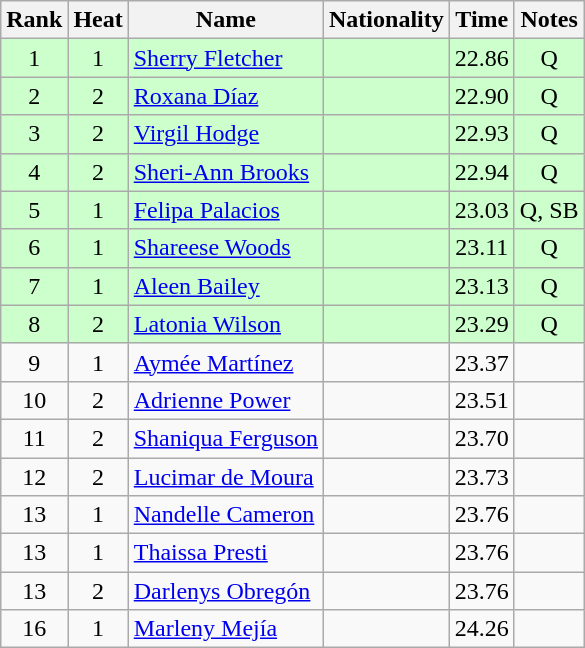<table class="wikitable sortable" style="text-align:center">
<tr>
<th>Rank</th>
<th>Heat</th>
<th>Name</th>
<th>Nationality</th>
<th>Time</th>
<th>Notes</th>
</tr>
<tr bgcolor=ccffcc>
<td>1</td>
<td>1</td>
<td align=left><a href='#'>Sherry Fletcher</a></td>
<td align=left></td>
<td>22.86</td>
<td>Q</td>
</tr>
<tr bgcolor=ccffcc>
<td>2</td>
<td>2</td>
<td align=left><a href='#'>Roxana Díaz</a></td>
<td align=left></td>
<td>22.90</td>
<td>Q</td>
</tr>
<tr bgcolor=ccffcc>
<td>3</td>
<td>2</td>
<td align=left><a href='#'>Virgil Hodge</a></td>
<td align=left></td>
<td>22.93</td>
<td>Q</td>
</tr>
<tr bgcolor=ccffcc>
<td>4</td>
<td>2</td>
<td align=left><a href='#'>Sheri-Ann Brooks</a></td>
<td align=left></td>
<td>22.94</td>
<td>Q</td>
</tr>
<tr bgcolor=ccffcc>
<td>5</td>
<td>1</td>
<td align=left><a href='#'>Felipa Palacios</a></td>
<td align=left></td>
<td>23.03</td>
<td>Q, SB</td>
</tr>
<tr bgcolor=ccffcc>
<td>6</td>
<td>1</td>
<td align=left><a href='#'>Shareese Woods</a></td>
<td align=left></td>
<td>23.11</td>
<td>Q</td>
</tr>
<tr bgcolor=ccffcc>
<td>7</td>
<td>1</td>
<td align=left><a href='#'>Aleen Bailey</a></td>
<td align=left></td>
<td>23.13</td>
<td>Q</td>
</tr>
<tr bgcolor=ccffcc>
<td>8</td>
<td>2</td>
<td align=left><a href='#'>Latonia Wilson</a></td>
<td align=left></td>
<td>23.29</td>
<td>Q</td>
</tr>
<tr>
<td>9</td>
<td>1</td>
<td align=left><a href='#'>Aymée Martínez</a></td>
<td align=left></td>
<td>23.37</td>
<td></td>
</tr>
<tr>
<td>10</td>
<td>2</td>
<td align=left><a href='#'>Adrienne Power</a></td>
<td align=left></td>
<td>23.51</td>
<td></td>
</tr>
<tr>
<td>11</td>
<td>2</td>
<td align=left><a href='#'>Shaniqua Ferguson</a></td>
<td align=left></td>
<td>23.70</td>
<td></td>
</tr>
<tr>
<td>12</td>
<td>2</td>
<td align=left><a href='#'>Lucimar de Moura</a></td>
<td align=left></td>
<td>23.73</td>
<td></td>
</tr>
<tr>
<td>13</td>
<td>1</td>
<td align=left><a href='#'>Nandelle Cameron</a></td>
<td align=left></td>
<td>23.76</td>
<td></td>
</tr>
<tr>
<td>13</td>
<td>1</td>
<td align=left><a href='#'>Thaissa Presti</a></td>
<td align=left></td>
<td>23.76</td>
<td></td>
</tr>
<tr>
<td>13</td>
<td>2</td>
<td align=left><a href='#'>Darlenys Obregón</a></td>
<td align=left></td>
<td>23.76</td>
<td></td>
</tr>
<tr>
<td>16</td>
<td>1</td>
<td align=left><a href='#'>Marleny Mejía</a></td>
<td align=left></td>
<td>24.26</td>
<td></td>
</tr>
</table>
